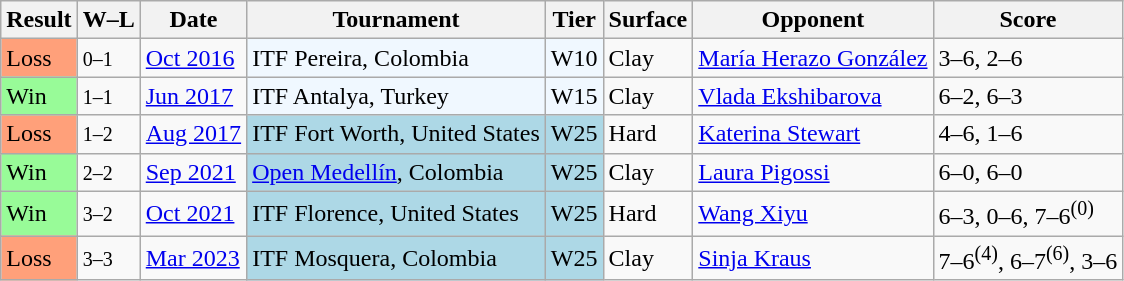<table class="sortable wikitable">
<tr>
<th>Result</th>
<th class="unsortable">W–L</th>
<th>Date</th>
<th>Tournament</th>
<th>Tier</th>
<th>Surface</th>
<th>Opponent</th>
<th class="unsortable">Score</th>
</tr>
<tr>
<td style="background:#ffa07a;">Loss</td>
<td><small>0–1</small></td>
<td><a href='#'>Oct 2016</a></td>
<td style="background:#f0f8ff;">ITF Pereira, Colombia</td>
<td style="background:#f0f8ff;">W10</td>
<td>Clay</td>
<td> <a href='#'>María Herazo González</a></td>
<td>3–6, 2–6</td>
</tr>
<tr>
<td style="background:#98fb98;">Win</td>
<td><small>1–1</small></td>
<td><a href='#'>Jun 2017</a></td>
<td style="background:#f0f8ff;">ITF Antalya, Turkey</td>
<td style="background:#f0f8ff;">W15</td>
<td>Clay</td>
<td> <a href='#'>Vlada Ekshibarova</a></td>
<td>6–2, 6–3</td>
</tr>
<tr>
<td style="background:#ffa07a;">Loss</td>
<td><small>1–2</small></td>
<td><a href='#'>Aug 2017</a></td>
<td style="background:lightblue;">ITF Fort Worth, United States</td>
<td style="background:lightblue;">W25</td>
<td>Hard</td>
<td> <a href='#'>Katerina Stewart</a></td>
<td>4–6, 1–6</td>
</tr>
<tr>
<td style="background:#98fb98;">Win</td>
<td><small>2–2</small></td>
<td><a href='#'>Sep 2021</a></td>
<td style="background:lightblue;"><a href='#'>Open Medellín</a>, Colombia</td>
<td style="background:lightblue;">W25</td>
<td>Clay</td>
<td> <a href='#'>Laura Pigossi</a></td>
<td>6–0, 6–0</td>
</tr>
<tr>
<td bgcolor=98FB98>Win</td>
<td><small>3–2</small></td>
<td><a href='#'>Oct 2021</a></td>
<td style="background:lightblue;">ITF Florence, United States</td>
<td style="background:lightblue;">W25</td>
<td>Hard</td>
<td> <a href='#'>Wang Xiyu</a></td>
<td>6–3, 0–6, 7–6<sup>(0)</sup></td>
</tr>
<tr>
<td style="background:#ffa07a;">Loss</td>
<td><small>3–3</small></td>
<td><a href='#'>Mar 2023</a></td>
<td style="background:lightblue;">ITF Mosquera, Colombia</td>
<td style="background:lightblue;">W25</td>
<td>Clay</td>
<td> <a href='#'>Sinja Kraus</a></td>
<td>7–6<sup>(4)</sup>, 6–7<sup>(6)</sup>, 3–6</td>
</tr>
</table>
